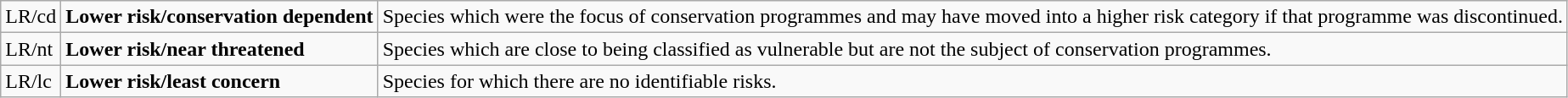<table class="wikitable" style="text-align:left">
<tr>
<td>LR/cd</td>
<td><strong>Lower risk/conservation dependent</strong></td>
<td>Species which were the focus of conservation programmes and may have moved into a higher risk category if that programme was discontinued.</td>
</tr>
<tr>
<td>LR/nt</td>
<td><strong>Lower risk/near threatened</strong></td>
<td>Species which are close to being classified as vulnerable but are not the subject of conservation programmes.</td>
</tr>
<tr>
<td>LR/lc</td>
<td><strong>Lower risk/least concern</strong></td>
<td>Species for which there are no identifiable risks.</td>
</tr>
</table>
